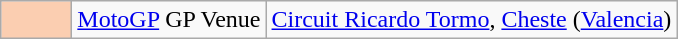<table class="wikitable">
<tr>
<td width=40px align=center style="background-color:#FBCEB1"></td>
<td><a href='#'>MotoGP</a> GP Venue</td>
<td><a href='#'>Circuit Ricardo Tormo</a>, <a href='#'>Cheste</a> (<a href='#'>Valencia</a>)</td>
</tr>
</table>
